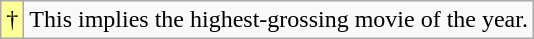<table class="wikitable">
<tr>
<td style="background-color:#FFFF99"align="center">†</td>
<td>This implies the highest-grossing movie of the year.</td>
</tr>
</table>
